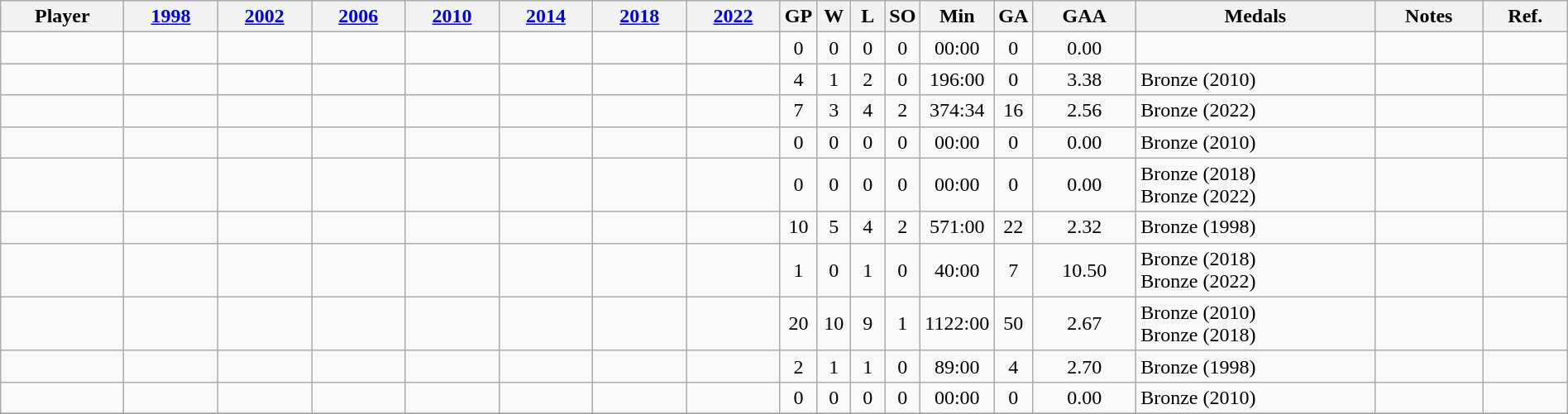<table class="wikitable sortable" style="text-align:center" width="100%">
<tr>
<th>Player</th>
<th><a href='#'>1998</a></th>
<th><a href='#'>2002</a></th>
<th><a href='#'>2006</a></th>
<th><a href='#'>2010</a></th>
<th><a href='#'>2014</a></th>
<th><a href='#'>2018</a></th>
<th><a href='#'>2022</a></th>
<th width=20px>GP</th>
<th width=20px>W</th>
<th width=20px>L</th>
<th width=20px>SO</th>
<th width=20px>Min</th>
<th width=20px>GA</th>
<th>GAA</th>
<th>Medals</th>
<th class="unsortable">Notes</th>
<th class="unsortable">Ref.</th>
</tr>
<tr>
<td align="left"></td>
<td></td>
<td></td>
<td></td>
<td></td>
<td></td>
<td></td>
<td></td>
<td>0</td>
<td>0</td>
<td>0</td>
<td>0</td>
<td>00:00</td>
<td>0</td>
<td>0.00</td>
<td align="left"></td>
<td></td>
<td></td>
</tr>
<tr>
<td align="left"></td>
<td></td>
<td></td>
<td></td>
<td></td>
<td></td>
<td></td>
<td></td>
<td>4</td>
<td>1</td>
<td>2</td>
<td>0</td>
<td>196:00</td>
<td>0</td>
<td>3.38</td>
<td align="left"> Bronze (2010)</td>
<td></td>
<td></td>
</tr>
<tr>
<td align="left"></td>
<td></td>
<td></td>
<td></td>
<td></td>
<td></td>
<td></td>
<td></td>
<td>7</td>
<td>3</td>
<td>4</td>
<td>2</td>
<td>374:34</td>
<td>16</td>
<td>2.56</td>
<td align="left"> Bronze (2022)</td>
<td></td>
<td></td>
</tr>
<tr>
<td align="left"></td>
<td></td>
<td></td>
<td></td>
<td></td>
<td></td>
<td></td>
<td></td>
<td>0</td>
<td>0</td>
<td>0</td>
<td>0</td>
<td>00:00</td>
<td>0</td>
<td>0.00</td>
<td align="left"> Bronze (2010)</td>
<td></td>
<td></td>
</tr>
<tr>
<td align="left"></td>
<td></td>
<td></td>
<td></td>
<td></td>
<td></td>
<td></td>
<td></td>
<td>0</td>
<td>0</td>
<td>0</td>
<td>0</td>
<td>00:00</td>
<td>0</td>
<td>0.00</td>
<td align="left"> Bronze (2018)<br> Bronze (2022)</td>
<td></td>
<td></td>
</tr>
<tr>
<td align="left"></td>
<td></td>
<td></td>
<td></td>
<td></td>
<td></td>
<td></td>
<td></td>
<td>10</td>
<td>5</td>
<td>4</td>
<td>2</td>
<td>571:00</td>
<td>22</td>
<td>2.32</td>
<td align="left"> Bronze (1998)</td>
<td></td>
<td></td>
</tr>
<tr>
<td align="left"></td>
<td></td>
<td></td>
<td></td>
<td></td>
<td></td>
<td></td>
<td></td>
<td>1</td>
<td>0</td>
<td>1</td>
<td>0</td>
<td>40:00</td>
<td>7</td>
<td>10.50</td>
<td align="left"> Bronze (2018)<br> Bronze (2022)</td>
<td></td>
<td></td>
</tr>
<tr>
<td align="left"></td>
<td></td>
<td></td>
<td></td>
<td></td>
<td></td>
<td></td>
<td></td>
<td>20</td>
<td>10</td>
<td>9</td>
<td>1</td>
<td>1122:00</td>
<td>50</td>
<td>2.67</td>
<td align="left"> Bronze (2010)<br> Bronze (2018)</td>
<td align="left"></td>
<td></td>
</tr>
<tr>
<td align="left"></td>
<td></td>
<td></td>
<td></td>
<td></td>
<td></td>
<td></td>
<td></td>
<td>2</td>
<td>1</td>
<td>1</td>
<td>0</td>
<td>89:00</td>
<td>4</td>
<td>2.70</td>
<td align="left"> Bronze (1998)</td>
<td></td>
<td></td>
</tr>
<tr>
<td align="left"></td>
<td></td>
<td></td>
<td></td>
<td></td>
<td></td>
<td></td>
<td></td>
<td>0</td>
<td>0</td>
<td>0</td>
<td>0</td>
<td>00:00</td>
<td>0</td>
<td>0.00</td>
<td align="left"> Bronze (2010)</td>
<td></td>
<td></td>
</tr>
<tr>
</tr>
</table>
